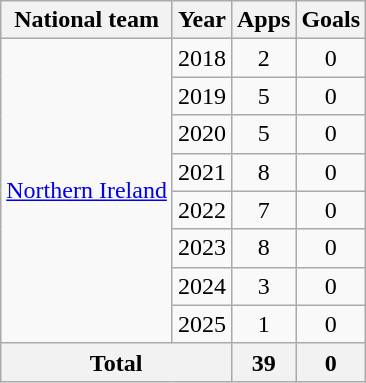<table class=wikitable style="text-align: center">
<tr>
<th>National team</th>
<th>Year</th>
<th>Apps</th>
<th>Goals</th>
</tr>
<tr>
<td rowspan=8><a href='#'>Northern Ireland</a></td>
<td>2018</td>
<td>2</td>
<td>0</td>
</tr>
<tr>
<td>2019</td>
<td>5</td>
<td>0</td>
</tr>
<tr>
<td>2020</td>
<td>5</td>
<td>0</td>
</tr>
<tr>
<td>2021</td>
<td>8</td>
<td>0</td>
</tr>
<tr>
<td>2022</td>
<td>7</td>
<td>0</td>
</tr>
<tr>
<td>2023</td>
<td>8</td>
<td>0</td>
</tr>
<tr>
<td>2024</td>
<td>3</td>
<td>0</td>
</tr>
<tr>
<td>2025</td>
<td>1</td>
<td>0</td>
</tr>
<tr>
<th colspan=2>Total</th>
<th>39</th>
<th>0</th>
</tr>
</table>
